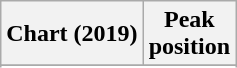<table class="wikitable sortable plainrowheaders" style="text-align:center">
<tr>
<th scope="col">Chart (2019)</th>
<th scope="col">Peak<br>position</th>
</tr>
<tr>
</tr>
<tr>
</tr>
<tr>
</tr>
</table>
